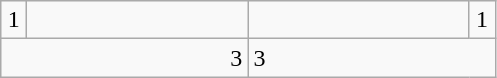<table class=wikitable>
<tr>
<td align=center width=10>1</td>
<td align="center" width="140"></td>
<td align="center" width="140"></td>
<td align="center" width="10">1</td>
</tr>
<tr>
<td colspan=2 align=right>3</td>
<td colspan="2">3</td>
</tr>
</table>
